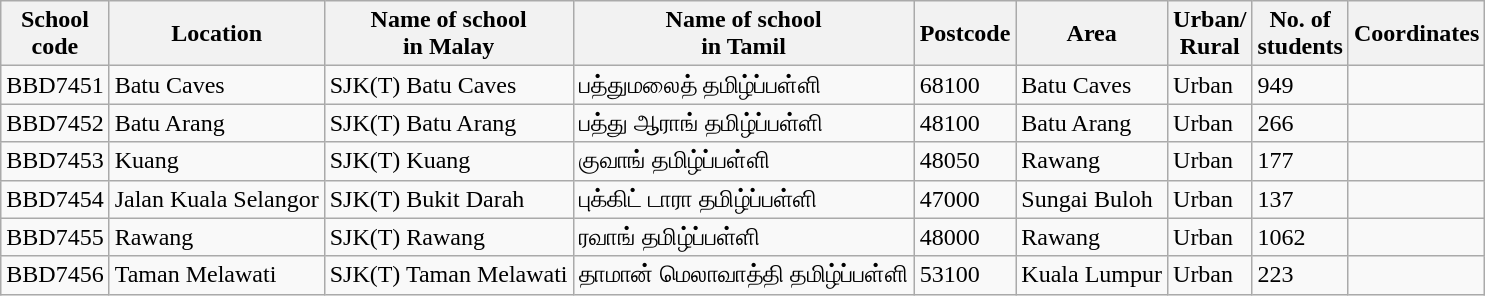<table class="wikitable sortable">
<tr>
<th>School<br>code</th>
<th>Location</th>
<th>Name of school<br>in Malay</th>
<th>Name of school<br>in Tamil</th>
<th>Postcode</th>
<th>Area</th>
<th>Urban/<br>Rural</th>
<th>No. of<br>students</th>
<th>Coordinates</th>
</tr>
<tr>
<td>BBD7451</td>
<td>Batu Caves</td>
<td>SJK(T) Batu Caves</td>
<td>பத்துமலைத் தமிழ்ப்பள்ளி</td>
<td>68100</td>
<td>Batu Caves</td>
<td>Urban</td>
<td>949</td>
<td></td>
</tr>
<tr>
<td>BBD7452</td>
<td>Batu Arang</td>
<td>SJK(T) Batu Arang</td>
<td>பத்து ஆராங் தமிழ்ப்பள்ளி</td>
<td>48100</td>
<td>Batu Arang</td>
<td>Urban</td>
<td>266</td>
<td></td>
</tr>
<tr>
<td>BBD7453</td>
<td>Kuang</td>
<td>SJK(T) Kuang</td>
<td>குவாங் தமிழ்ப்பள்ளி</td>
<td>48050</td>
<td>Rawang</td>
<td>Urban</td>
<td>177</td>
<td></td>
</tr>
<tr>
<td>BBD7454</td>
<td>Jalan Kuala Selangor</td>
<td>SJK(T) Bukit Darah</td>
<td>புக்கிட் டாரா தமிழ்ப்பள்ளி</td>
<td>47000</td>
<td>Sungai Buloh</td>
<td>Urban</td>
<td>137</td>
<td></td>
</tr>
<tr>
<td>BBD7455</td>
<td>Rawang</td>
<td>SJK(T) Rawang</td>
<td>ரவாங் தமிழ்ப்பள்ளி</td>
<td>48000</td>
<td>Rawang</td>
<td>Urban</td>
<td>1062</td>
<td></td>
</tr>
<tr>
<td>BBD7456</td>
<td>Taman Melawati</td>
<td>SJK(T) Taman Melawati</td>
<td>தாமான் மெலாவாத்தி தமிழ்ப்பள்ளி</td>
<td>53100</td>
<td>Kuala Lumpur</td>
<td>Urban</td>
<td>223</td>
<td></td>
</tr>
</table>
